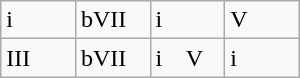<table class="wikitable" style="text-align:left; width:200px;">
<tr>
<td width=25%>i</td>
<td width=25%>bVII</td>
<td width=25%>i</td>
<td width=25%>V</td>
</tr>
<tr>
<td>III</td>
<td>bVII</td>
<td>i V</td>
<td>i</td>
</tr>
</table>
